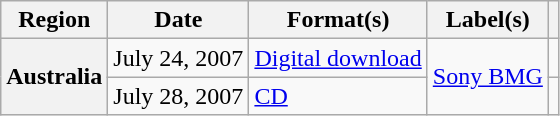<table class="wikitable plainrowheaders">
<tr>
<th scope="col">Region</th>
<th scope="col">Date</th>
<th scope="col">Format(s)</th>
<th scope="col">Label(s)</th>
<th scope="col"></th>
</tr>
<tr>
<th scope="row" rowspan="2">Australia</th>
<td>July 24, 2007</td>
<td><a href='#'>Digital download</a></td>
<td rowspan="2"><a href='#'>Sony BMG</a></td>
<td align="center"></td>
</tr>
<tr>
<td>July 28, 2007</td>
<td><a href='#'>CD</a></td>
<td align="center"></td>
</tr>
</table>
